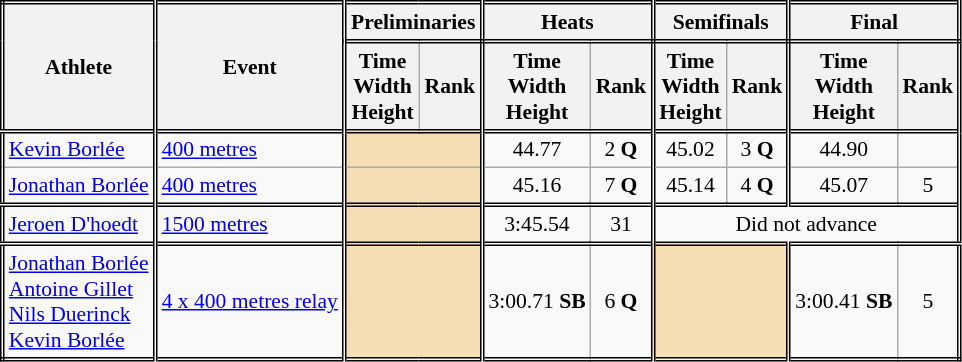<table class=wikitable style="font-size:90%; border: double;">
<tr>
<th rowspan="2" style="border-right:double">Athlete</th>
<th rowspan="2" style="border-right:double">Event</th>
<th colspan="2" style="border-right:double; border-bottom:double;">Preliminaries</th>
<th colspan="2" style="border-right:double; border-bottom:double;">Heats</th>
<th colspan="2" style="border-right:double; border-bottom:double;">Semifinals</th>
<th colspan="2" style="border-right:double; border-bottom:double;">Final</th>
</tr>
<tr>
<th>Time<br>Width<br>Height</th>
<th style="border-right:double">Rank</th>
<th>Time<br>Width<br>Height</th>
<th style="border-right:double">Rank</th>
<th>Time<br>Width<br>Height</th>
<th style="border-right:double">Rank</th>
<th>Time<br>Width<br>Height</th>
<th style="border-right:double">Rank</th>
</tr>
<tr style="border-top: double;">
<td style="border-right:double"><a href='#'>Kevin Borlée</a></td>
<td style="border-right:double"><a href='#'>400 metres</a></td>
<td style="border-right:double" colspan= 2 bgcolor="wheat"></td>
<td align=center>44.77</td>
<td align=center style="border-right:double">2 <strong>Q</strong></td>
<td align=center>45.02</td>
<td align=center style="border-right:double">3 <strong>Q</strong></td>
<td align=center>44.90</td>
<td align=center style="border-right:double"></td>
</tr>
<tr>
<td style="border-right:double"><a href='#'>Jonathan Borlée</a></td>
<td style="border-right:double"><a href='#'>400 metres</a></td>
<td style="border-right:double" colspan= 2 bgcolor="wheat"></td>
<td align=center>45.16</td>
<td align=center style="border-right:double">7 <strong>Q</strong></td>
<td align=center>45.14</td>
<td align=center style="border-right:double">4 <strong>Q</strong></td>
<td align=center>45.07</td>
<td align=center style="border-right:double">5</td>
</tr>
<tr style="border-top: double;">
<td style="border-right:double"><a href='#'>Jeroen D'hoedt</a></td>
<td style="border-right:double"><a href='#'>1500 metres</a></td>
<td style="border-right:double" colspan= 2 bgcolor="wheat"></td>
<td align=center>3:45.54</td>
<td align=center style="border-right:double">31</td>
<td colspan="4" align=center>Did not advance</td>
</tr>
<tr style="border-top: double;">
<td style="border-right:double"><a href='#'>Jonathan Borlée</a><br><a href='#'>Antoine Gillet</a><br><a href='#'>Nils Duerinck</a><br><a href='#'>Kevin Borlée</a><br></td>
<td style="border-right:double"><a href='#'>4 x 400 metres relay</a></td>
<td style="border-right:double" colspan= 2 bgcolor="wheat"></td>
<td align=center>3:00.71 <strong>SB</strong></td>
<td align=center style="border-right:double">6 <strong>Q</strong></td>
<td style="border-right:double" colspan= 2 bgcolor="wheat"></td>
<td align=center>3:00.41 <strong>SB</strong></td>
<td align=center>5</td>
</tr>
</table>
